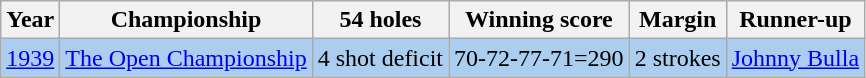<table class="wikitable">
<tr>
<th>Year</th>
<th>Championship</th>
<th>54 holes</th>
<th>Winning score</th>
<th>Margin</th>
<th>Runner-up</th>
</tr>
<tr style="background:#ABCDEF;">
<td><a href='#'>1939</a></td>
<td><a href='#'>The Open Championship</a></td>
<td>4 shot deficit</td>
<td>70-72-77-71=290</td>
<td>2 strokes</td>
<td> <a href='#'>Johnny Bulla</a></td>
</tr>
</table>
